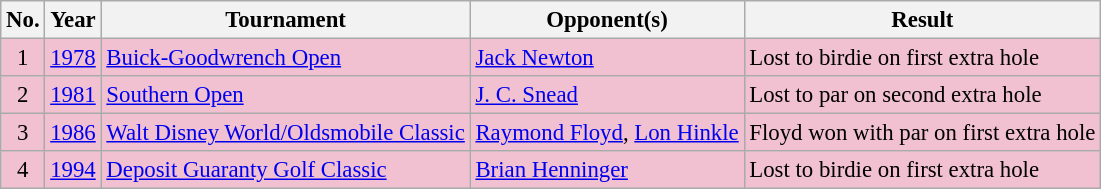<table class="wikitable" style="font-size:95%;">
<tr>
<th>No.</th>
<th>Year</th>
<th>Tournament</th>
<th>Opponent(s)</th>
<th>Result</th>
</tr>
<tr style="background:#F2C1D1;">
<td align=center>1</td>
<td><a href='#'>1978</a></td>
<td><a href='#'>Buick-Goodwrench Open</a></td>
<td> <a href='#'>Jack Newton</a></td>
<td>Lost to birdie on first extra hole</td>
</tr>
<tr style="background:#F2C1D1;">
<td align=center>2</td>
<td><a href='#'>1981</a></td>
<td><a href='#'>Southern Open</a></td>
<td> <a href='#'>J. C. Snead</a></td>
<td>Lost to par on second extra hole</td>
</tr>
<tr style="background:#F2C1D1;">
<td align=center>3</td>
<td><a href='#'>1986</a></td>
<td><a href='#'>Walt Disney World/Oldsmobile Classic</a></td>
<td> <a href='#'>Raymond Floyd</a>,  <a href='#'>Lon Hinkle</a></td>
<td>Floyd won with par on first extra hole</td>
</tr>
<tr style="background:#F2C1D1;">
<td align=center>4</td>
<td><a href='#'>1994</a></td>
<td><a href='#'>Deposit Guaranty Golf Classic</a></td>
<td> <a href='#'>Brian Henninger</a></td>
<td>Lost to birdie on first extra hole</td>
</tr>
</table>
